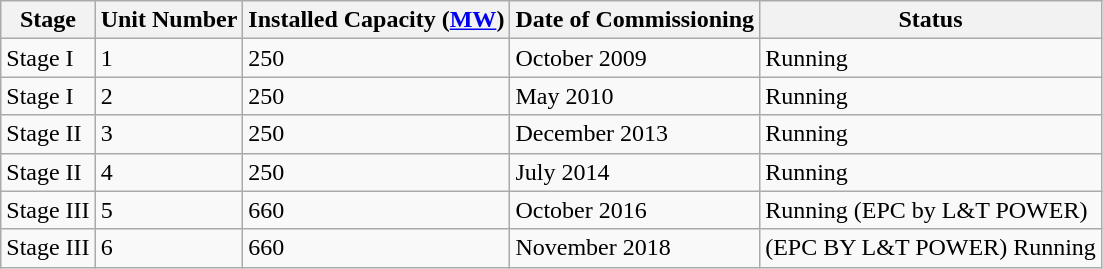<table class="sortable wikitable">
<tr>
<th>Stage</th>
<th>Unit Number</th>
<th>Installed Capacity (<a href='#'>MW</a>)</th>
<th>Date of Commissioning</th>
<th>Status</th>
</tr>
<tr>
<td>Stage I</td>
<td>1</td>
<td>250</td>
<td>October 2009</td>
<td>Running</td>
</tr>
<tr>
<td>Stage I</td>
<td>2</td>
<td>250</td>
<td>May 2010</td>
<td>Running</td>
</tr>
<tr>
<td>Stage II</td>
<td>3</td>
<td>250</td>
<td>December 2013</td>
<td>Running</td>
</tr>
<tr>
<td>Stage II</td>
<td>4</td>
<td>250</td>
<td>July 2014</td>
<td>Running </td>
</tr>
<tr>
<td>Stage III</td>
<td>5</td>
<td>660</td>
<td>October 2016</td>
<td>Running (EPC by L&T POWER) </td>
</tr>
<tr>
<td>Stage III</td>
<td>6</td>
<td>660</td>
<td>November 2018</td>
<td>(EPC BY L&T POWER) Running</td>
</tr>
</table>
